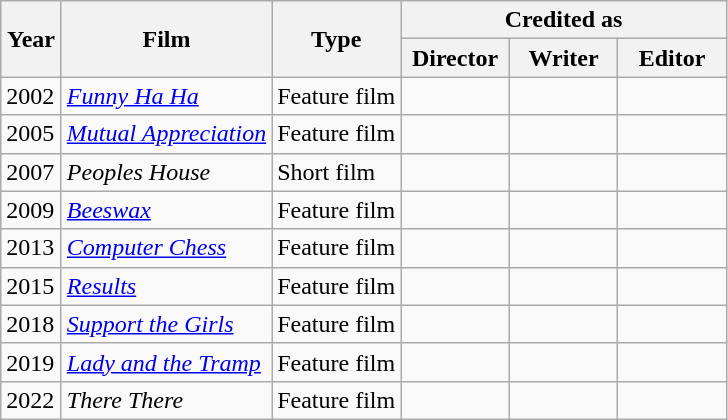<table class="wikitable" style="text-align:left">
<tr>
<th rowspan="2" width="33">Year</th>
<th rowspan="2">Film</th>
<th rowspan="2">Type</th>
<th colspan="3">Credited as</th>
</tr>
<tr>
<th width=65>Director</th>
<th width=65>Writer</th>
<th width=65>Editor</th>
</tr>
<tr>
<td>2002</td>
<td align="left"><em><a href='#'>Funny Ha Ha</a></em></td>
<td>Feature film</td>
<td></td>
<td></td>
<td></td>
</tr>
<tr>
<td>2005</td>
<td align="left"><em><a href='#'>Mutual Appreciation</a></em></td>
<td>Feature film</td>
<td></td>
<td></td>
<td></td>
</tr>
<tr>
<td>2007</td>
<td align="left"><em>Peoples House</em></td>
<td>Short film</td>
<td></td>
<td></td>
<td></td>
</tr>
<tr>
<td>2009</td>
<td align="left"><em><a href='#'>Beeswax</a></em></td>
<td>Feature film</td>
<td></td>
<td></td>
<td></td>
</tr>
<tr>
<td>2013</td>
<td align="left"><em><a href='#'>Computer Chess</a></em></td>
<td>Feature film</td>
<td></td>
<td></td>
<td></td>
</tr>
<tr>
<td>2015</td>
<td align="left"><em><a href='#'>Results</a></em></td>
<td>Feature film</td>
<td></td>
<td></td>
<td></td>
</tr>
<tr>
<td>2018</td>
<td align="left"><em><a href='#'>Support the Girls</a></em></td>
<td>Feature film</td>
<td></td>
<td></td>
<td></td>
</tr>
<tr>
<td>2019</td>
<td align="left"><em><a href='#'>Lady and the Tramp</a></em></td>
<td>Feature film</td>
<td></td>
<td></td>
<td></td>
</tr>
<tr>
<td>2022</td>
<td align="left"><em>There There</em></td>
<td>Feature film</td>
<td></td>
<td></td>
<td></td>
</tr>
</table>
